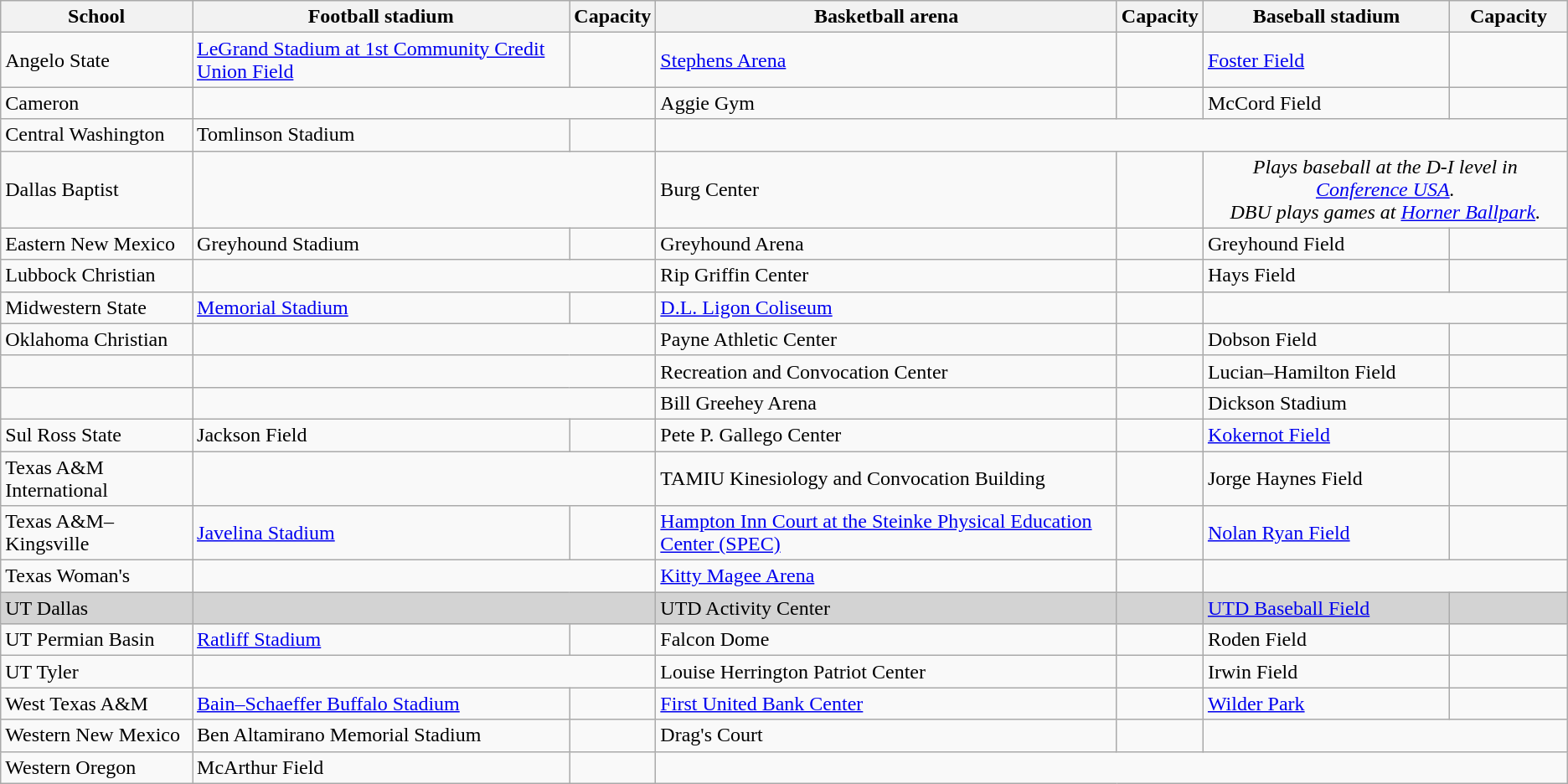<table class="wikitable sortable">
<tr>
<th>School</th>
<th>Football stadium</th>
<th>Capacity</th>
<th>Basketball arena</th>
<th>Capacity</th>
<th>Baseball stadium</th>
<th>Capacity</th>
</tr>
<tr>
<td>Angelo State</td>
<td><a href='#'>LeGrand Stadium at 1st Community Credit Union Field</a></td>
<td></td>
<td><a href='#'>Stephens Arena</a></td>
<td></td>
<td><a href='#'>Foster Field</a></td>
<td></td>
</tr>
<tr>
<td>Cameron</td>
<td colspan=2><em></em></td>
<td>Aggie Gym</td>
<td></td>
<td>McCord Field</td>
<td></td>
</tr>
<tr>
<td>Central Washington</td>
<td>Tomlinson Stadium</td>
<td></td>
<td colspan=4><em></em></td>
</tr>
<tr>
<td>Dallas Baptist</td>
<td colspan=2><em></em></td>
<td>Burg Center</td>
<td></td>
<td colspan=2 align=center><em>Plays baseball at the D-I level in <a href='#'>Conference USA</a>.<br>DBU plays games at <a href='#'>Horner Ballpark</a>.</em></td>
</tr>
<tr>
<td>Eastern New Mexico</td>
<td>Greyhound Stadium</td>
<td></td>
<td>Greyhound Arena</td>
<td></td>
<td>Greyhound Field</td>
<td></td>
</tr>
<tr>
<td>Lubbock Christian</td>
<td colspan=2><em></em></td>
<td>Rip Griffin Center</td>
<td></td>
<td>Hays Field</td>
<td></td>
</tr>
<tr>
<td>Midwestern State</td>
<td><a href='#'>Memorial Stadium</a></td>
<td></td>
<td><a href='#'>D.L. Ligon Coliseum</a></td>
<td></td>
<td colspan=2><em></em></td>
</tr>
<tr>
<td>Oklahoma Christian</td>
<td colspan=2><em></em></td>
<td>Payne Athletic Center</td>
<td></td>
<td>Dobson Field</td>
<td></td>
</tr>
<tr>
<td></td>
<td colspan=2><em></em></td>
<td>Recreation and Convocation Center</td>
<td></td>
<td>Lucian–Hamilton Field</td>
<td></td>
</tr>
<tr>
<td></td>
<td colspan=2><em></em></td>
<td>Bill Greehey Arena</td>
<td></td>
<td>Dickson Stadium</td>
<td></td>
</tr>
<tr>
<td>Sul Ross State</td>
<td>Jackson Field</td>
<td></td>
<td>Pete P. Gallego Center</td>
<td></td>
<td><a href='#'>Kokernot Field</a></td>
<td></td>
</tr>
<tr>
<td>Texas A&M International</td>
<td colspan=2><em></em></td>
<td>TAMIU Kinesiology and Convocation Building</td>
<td></td>
<td>Jorge Haynes Field</td>
<td></td>
</tr>
<tr>
<td>Texas A&M–Kingsville</td>
<td><a href='#'>Javelina Stadium</a></td>
<td></td>
<td><a href='#'>Hampton Inn Court at the Steinke Physical Education Center (SPEC)</a></td>
<td></td>
<td><a href='#'>Nolan Ryan Field</a></td>
<td></td>
</tr>
<tr>
<td>Texas Woman's</td>
<td colspan=2><em></em></td>
<td><a href='#'>Kitty Magee Arena</a></td>
<td></td>
<td colspan=2><em></em></td>
</tr>
<tr bgcolor=lightgray>
<td>UT Dallas</td>
<td colspan=2><em></em></td>
<td>UTD Activity Center</td>
<td></td>
<td><a href='#'>UTD Baseball Field</a></td>
<td></td>
</tr>
<tr>
<td>UT Permian Basin</td>
<td><a href='#'>Ratliff Stadium</a></td>
<td></td>
<td>Falcon Dome</td>
<td></td>
<td>Roden Field</td>
<td></td>
</tr>
<tr>
<td>UT Tyler</td>
<td colspan=2><em></em></td>
<td>Louise Herrington Patriot Center</td>
<td></td>
<td>Irwin Field</td>
<td></td>
</tr>
<tr>
<td>West Texas A&M</td>
<td><a href='#'>Bain–Schaeffer Buffalo Stadium</a></td>
<td></td>
<td><a href='#'>First United Bank Center</a></td>
<td></td>
<td><a href='#'>Wilder Park</a></td>
<td></td>
</tr>
<tr>
<td>Western New Mexico</td>
<td>Ben Altamirano Memorial Stadium</td>
<td></td>
<td>Drag's Court</td>
<td></td>
<td colspan=2><em></em></td>
</tr>
<tr>
<td>Western Oregon</td>
<td>McArthur Field</td>
<td></td>
<td colspan=4><em></em></td>
</tr>
</table>
